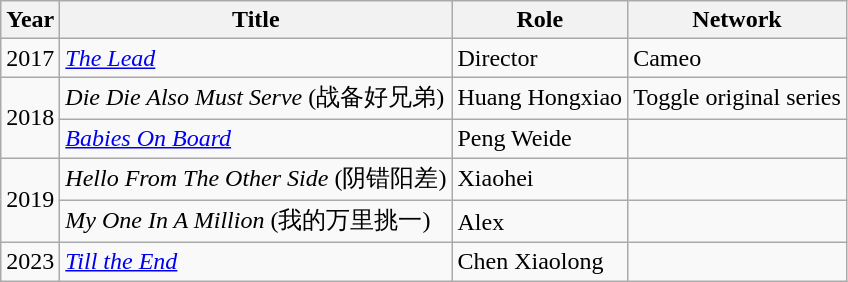<table class="wikitable sortable">
<tr>
<th>Year</th>
<th>Title</th>
<th>Role</th>
<th>Network</th>
</tr>
<tr>
<td>2017</td>
<td><em><a href='#'>The Lead</a></em></td>
<td>Director</td>
<td>Cameo</td>
</tr>
<tr>
<td rowspan=2>2018</td>
<td><em>Die Die Also Must Serve</em> (战备好兄弟)</td>
<td>Huang Hongxiao</td>
<td>Toggle original series</td>
</tr>
<tr>
<td><em><a href='#'>Babies On Board</a></em></td>
<td>Peng Weide</td>
<td></td>
</tr>
<tr>
<td rowspan=2>2019</td>
<td><em>Hello From The Other Side</em> (阴错阳差)</td>
<td>Xiaohei</td>
<td></td>
</tr>
<tr>
<td><em>My One In A Million</em> (我的万里挑一)</td>
<td>Alex</td>
<td></td>
</tr>
<tr>
<td>2023</td>
<td><em><a href='#'>Till the End</a></em></td>
<td>Chen Xiaolong</td>
<td></td>
</tr>
</table>
